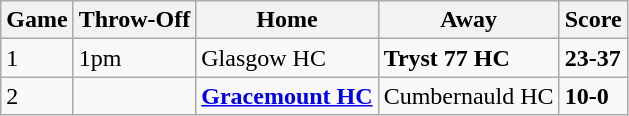<table class="wikitable">
<tr>
<th><strong>Game</strong></th>
<th><strong>Throw-Off</strong></th>
<th><strong>Home</strong></th>
<th><strong>Away</strong></th>
<th><strong>Score</strong></th>
</tr>
<tr>
<td>1</td>
<td>1pm</td>
<td>Glasgow HC</td>
<td><strong>Tryst 77 HC</strong></td>
<td><strong>23-37</strong></td>
</tr>
<tr>
<td>2</td>
<td></td>
<td><strong><a href='#'>Gracemount HC</a></strong></td>
<td>Cumbernauld HC</td>
<td><strong>10-0</strong></td>
</tr>
</table>
